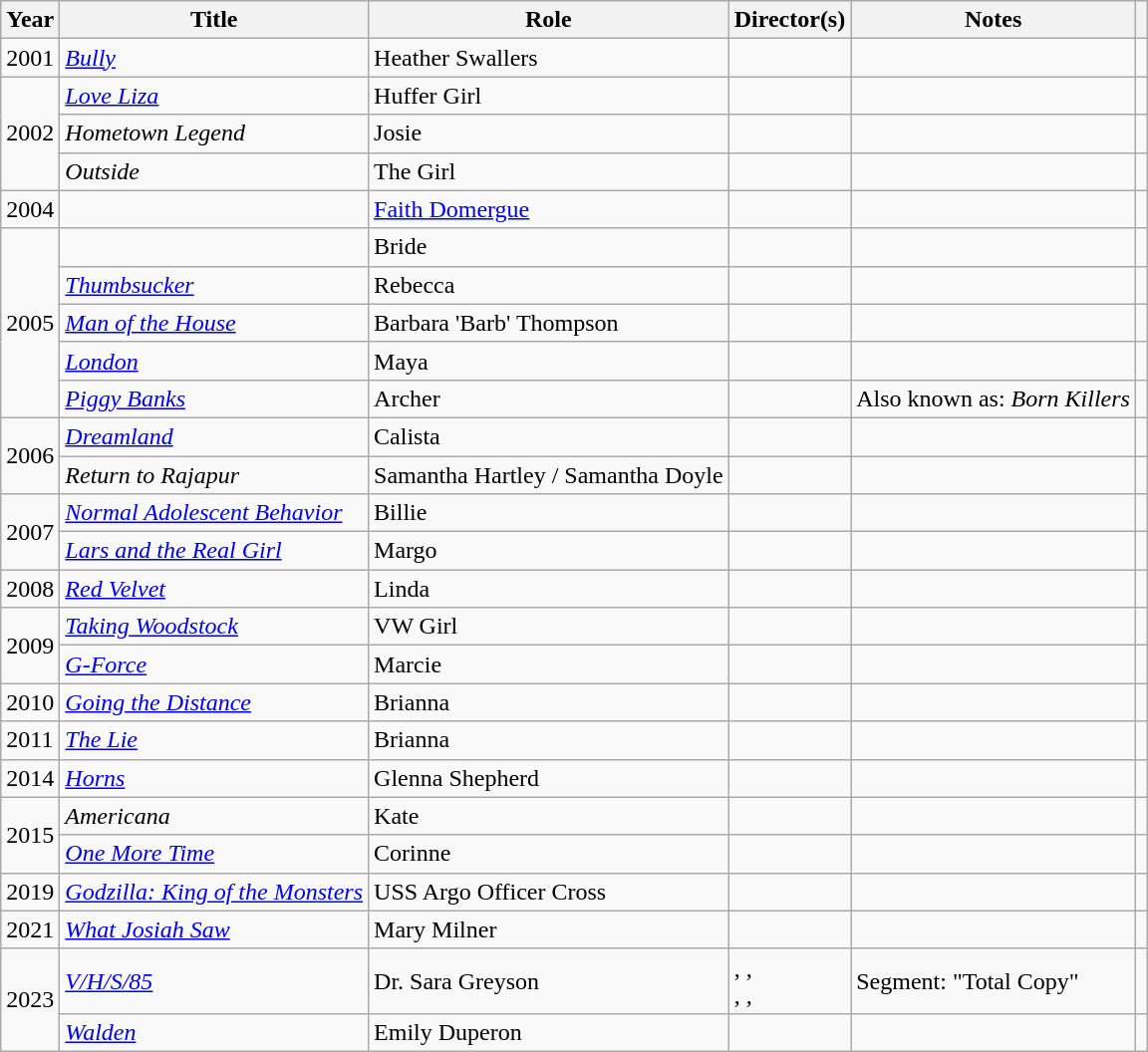<table class="wikitable sortable">
<tr>
<th>Year</th>
<th>Title</th>
<th>Role</th>
<th>Director(s)</th>
<th class="unsortable">Notes</th>
<th class="unsortable"></th>
</tr>
<tr>
<td>2001</td>
<td><em><a href='#'>Bully</a></em></td>
<td>Heather Swallers</td>
<td></td>
<td></td>
<td style="text-align:center;"></td>
</tr>
<tr>
<td rowspan="3">2002</td>
<td><em><a href='#'>Love Liza</a></em></td>
<td>Huffer Girl</td>
<td></td>
<td></td>
<td style="text-align:center;"></td>
</tr>
<tr>
<td><em>Hometown Legend</em></td>
<td>Josie</td>
<td></td>
<td></td>
<td style="text-align:center;"></td>
</tr>
<tr>
<td><em>Outside</em></td>
<td>The Girl</td>
<td></td>
<td></td>
<td style="text-align:center;"></td>
</tr>
<tr>
<td>2004</td>
<td><em></em></td>
<td><a href='#'>Faith Domergue</a></td>
<td></td>
<td></td>
<td style="text-align:center;"></td>
</tr>
<tr>
<td rowspan="5">2005</td>
<td><em></em></td>
<td>Bride</td>
<td></td>
<td></td>
<td style="text-align:center;"></td>
</tr>
<tr>
<td><em><a href='#'>Thumbsucker</a></em></td>
<td>Rebecca</td>
<td></td>
<td></td>
<td style="text-align:center;"></td>
</tr>
<tr>
<td><em><a href='#'>Man of the House</a></em></td>
<td>Barbara 'Barb' Thompson</td>
<td></td>
<td></td>
<td style="text-align:center;"></td>
</tr>
<tr>
<td><em><a href='#'>London</a></em></td>
<td>Maya</td>
<td></td>
<td></td>
<td style="text-align:center;"></td>
</tr>
<tr>
<td><em><a href='#'>Piggy Banks</a></em></td>
<td>Archer</td>
<td></td>
<td>Also known as: <em>Born Killers</em></td>
<td style="text-align:center;"></td>
</tr>
<tr>
<td rowspan="2">2006</td>
<td><em><a href='#'>Dreamland</a></em></td>
<td>Calista</td>
<td></td>
<td></td>
<td style="text-align:center;"></td>
</tr>
<tr>
<td><em>Return to Rajapur</em></td>
<td>Samantha Hartley / Samantha Doyle</td>
<td></td>
<td></td>
<td style="text-align:center;"></td>
</tr>
<tr>
<td rowspan="2">2007</td>
<td><em><a href='#'>Normal Adolescent Behavior</a></em></td>
<td>Billie</td>
<td></td>
<td></td>
<td style="text-align:center;"></td>
</tr>
<tr>
<td><em><a href='#'>Lars and the Real Girl</a></em></td>
<td>Margo</td>
<td></td>
<td></td>
<td style="text-align:center;"></td>
</tr>
<tr>
<td>2008</td>
<td><em><a href='#'>Red Velvet</a></em></td>
<td>Linda</td>
<td></td>
<td></td>
<td style="text-align:center;"></td>
</tr>
<tr>
<td rowspan="2">2009</td>
<td><em><a href='#'>Taking Woodstock</a></em></td>
<td>VW Girl</td>
<td></td>
<td></td>
<td style="text-align:center;"></td>
</tr>
<tr>
<td><em><a href='#'>G-Force</a></em></td>
<td>Marcie</td>
<td></td>
<td></td>
<td style="text-align:center;"></td>
</tr>
<tr>
<td>2010</td>
<td><em><a href='#'>Going the Distance</a></em></td>
<td>Brianna</td>
<td></td>
<td></td>
<td style="text-align:center;"></td>
</tr>
<tr>
<td>2011</td>
<td><em><a href='#'>The Lie</a></em></td>
<td>Brianna</td>
<td></td>
<td></td>
<td style="text-align:center;"></td>
</tr>
<tr>
<td>2014</td>
<td><em><a href='#'>Horns</a></em></td>
<td>Glenna Shepherd</td>
<td></td>
<td></td>
<td style="text-align:center;"></td>
</tr>
<tr>
<td rowspan="2">2015</td>
<td><em>Americana</em></td>
<td>Kate</td>
<td></td>
<td></td>
<td style="text-align:center;"></td>
</tr>
<tr>
<td><em><a href='#'>One More Time</a></em></td>
<td>Corinne</td>
<td></td>
<td></td>
<td style="text-align:center;"></td>
</tr>
<tr>
<td>2019</td>
<td><em><a href='#'>Godzilla: King of the Monsters</a></em></td>
<td>USS Argo Officer Cross</td>
<td></td>
<td></td>
<td style="text-align:center;"></td>
</tr>
<tr>
<td>2021</td>
<td><em><a href='#'>What Josiah Saw</a></em></td>
<td>Mary Milner</td>
<td></td>
<td></td>
<td style="text-align:center;"></td>
</tr>
<tr>
<td rowspan="2">2023</td>
<td><em><a href='#'>V/H/S/85</a></em></td>
<td>Dr. Sara Greyson</td>
<td>, ,<br>, ,<br> </td>
<td>Segment: "Total Copy"</td>
<td style="test-aligh:center;"></td>
</tr>
<tr>
<td><em><a href='#'>Walden</a></em></td>
<td>Emily Duperon</td>
<td></td>
<td></td>
<td></td>
</tr>
</table>
